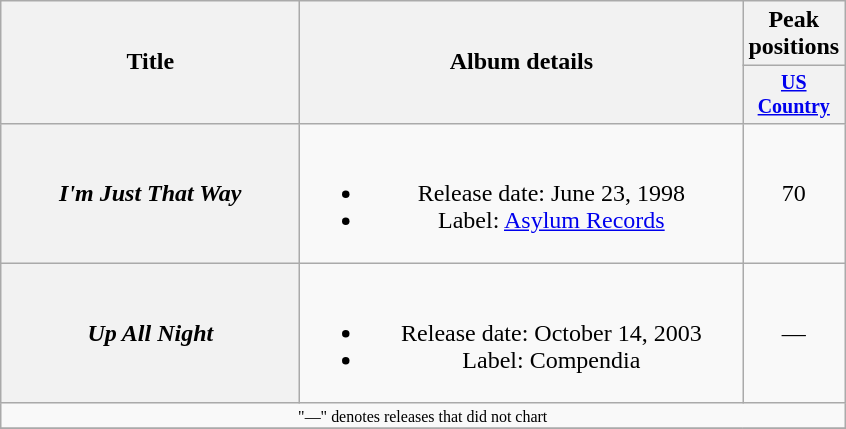<table class="wikitable plainrowheaders" style="text-align:center;">
<tr>
<th rowspan="2" style="width:12em;">Title</th>
<th rowspan="2" style="width:18em;">Album details</th>
<th colspan="1">Peak positions</th>
</tr>
<tr style="font-size:smaller;">
<th width="60"><a href='#'>US Country</a><br></th>
</tr>
<tr>
<th scope="row"><em>I'm Just That Way</em></th>
<td><br><ul><li>Release date: June 23, 1998</li><li>Label: <a href='#'>Asylum Records</a></li></ul></td>
<td>70</td>
</tr>
<tr>
<th scope="row"><em>Up All Night</em></th>
<td><br><ul><li>Release date: October 14, 2003</li><li>Label: Compendia</li></ul></td>
<td>—</td>
</tr>
<tr>
<td colspan="3" style="font-size:8pt">"—" denotes releases that did not chart</td>
</tr>
<tr>
</tr>
</table>
